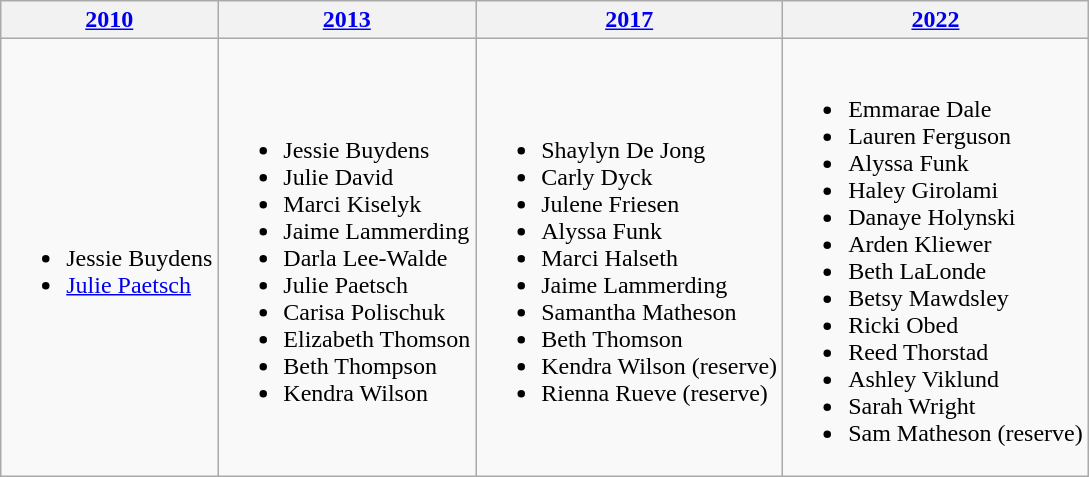<table class="wikitable">
<tr>
<th><a href='#'>2010</a></th>
<th><a href='#'>2013</a></th>
<th><a href='#'>2017</a></th>
<th><a href='#'>2022</a></th>
</tr>
<tr>
<td><br><ul><li>Jessie Buydens</li><li><a href='#'>Julie Paetsch</a></li></ul></td>
<td><br><ul><li>Jessie Buydens</li><li>Julie David</li><li>Marci Kiselyk</li><li>Jaime Lammerding</li><li>Darla Lee-Walde</li><li>Julie Paetsch</li><li>Carisa Polischuk</li><li>Elizabeth Thomson</li><li>Beth Thompson</li><li>Kendra Wilson</li></ul></td>
<td><br><ul><li>Shaylyn De Jong</li><li>Carly Dyck</li><li>Julene Friesen</li><li>Alyssa Funk</li><li>Marci Halseth</li><li>Jaime Lammerding</li><li>Samantha Matheson</li><li>Beth Thomson</li><li>Kendra Wilson (reserve)</li><li>Rienna Rueve (reserve)</li></ul></td>
<td><br><ul><li>Emmarae Dale</li><li>Lauren Ferguson</li><li>Alyssa Funk</li><li>Haley Girolami</li><li>Danaye Holynski</li><li>Arden Kliewer</li><li>Beth LaLonde</li><li>Betsy Mawdsley</li><li>Ricki Obed</li><li>Reed Thorstad</li><li>Ashley Viklund</li><li>Sarah Wright</li><li>Sam Matheson (reserve)</li></ul></td>
</tr>
</table>
